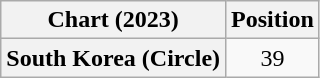<table class="wikitable plainrowheaders" style="text-align:center">
<tr>
<th scope="col">Chart (2023)</th>
<th scope="col">Position</th>
</tr>
<tr>
<th scope="row">South Korea (Circle)</th>
<td>39</td>
</tr>
</table>
